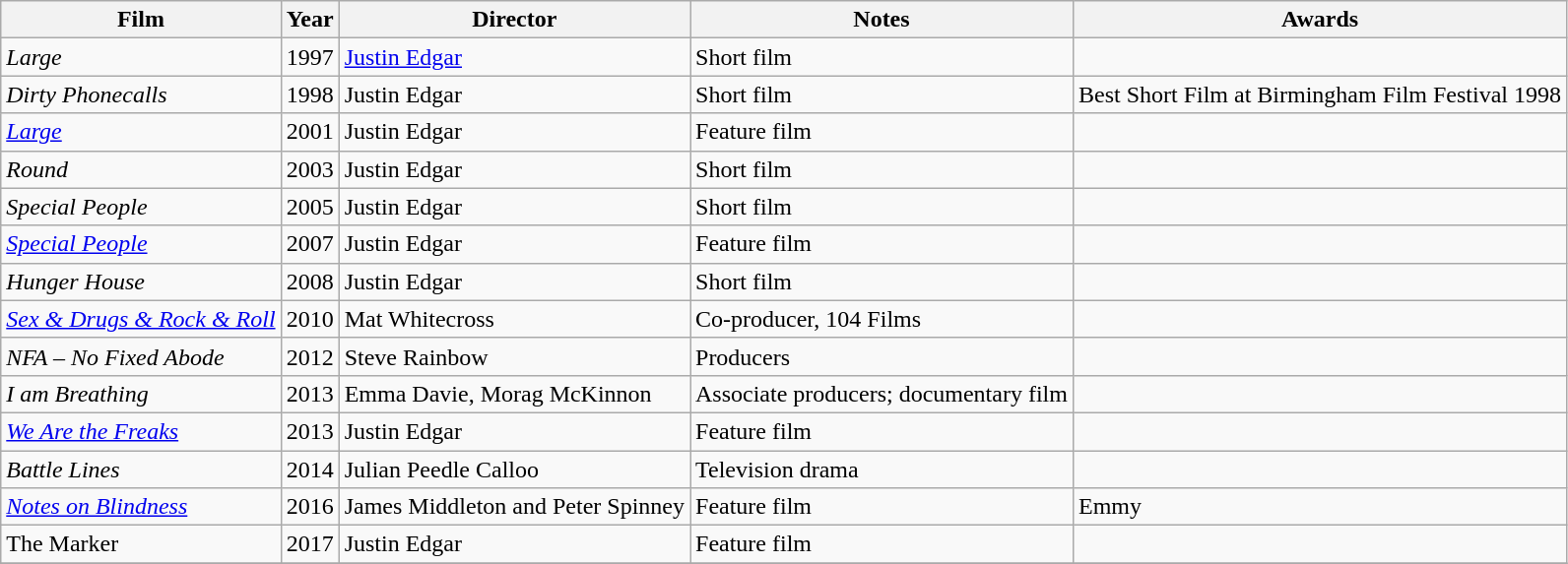<table class="wikitable">
<tr>
<th>Film</th>
<th>Year</th>
<th>Director</th>
<th>Notes</th>
<th>Awards</th>
</tr>
<tr>
<td><em>Large</em></td>
<td>1997</td>
<td><a href='#'>Justin Edgar</a></td>
<td>Short film</td>
<td></td>
</tr>
<tr>
<td><em>Dirty Phonecalls</em></td>
<td>1998</td>
<td>Justin Edgar</td>
<td>Short film</td>
<td>Best Short Film at Birmingham Film Festival 1998</td>
</tr>
<tr>
<td><em><a href='#'>Large</a></em></td>
<td>2001</td>
<td>Justin Edgar</td>
<td>Feature film</td>
<td></td>
</tr>
<tr>
<td><em>Round</em></td>
<td>2003</td>
<td>Justin Edgar</td>
<td>Short film</td>
<td></td>
</tr>
<tr>
<td><em>Special People</em></td>
<td>2005</td>
<td>Justin Edgar</td>
<td>Short film</td>
<td></td>
</tr>
<tr>
<td><em><a href='#'>Special People</a></em></td>
<td>2007</td>
<td>Justin Edgar</td>
<td>Feature film</td>
<td></td>
</tr>
<tr>
<td><em>Hunger House</em></td>
<td>2008</td>
<td>Justin Edgar</td>
<td>Short film</td>
<td></td>
</tr>
<tr>
<td><em><a href='#'>Sex & Drugs & Rock & Roll</a></em></td>
<td>2010</td>
<td>Mat Whitecross</td>
<td>Co-producer, 104 Films</td>
<td></td>
</tr>
<tr>
<td><em>NFA – No Fixed Abode</em></td>
<td>2012</td>
<td>Steve Rainbow</td>
<td>Producers</td>
<td></td>
</tr>
<tr>
<td><em>I am Breathing</em></td>
<td>2013</td>
<td>Emma Davie, Morag McKinnon</td>
<td>Associate producers; documentary film</td>
<td></td>
</tr>
<tr>
<td><em><a href='#'>We Are the Freaks</a></em></td>
<td>2013</td>
<td>Justin Edgar</td>
<td>Feature film</td>
<td></td>
</tr>
<tr>
<td><em>Battle Lines</em></td>
<td>2014</td>
<td>Julian Peedle Calloo</td>
<td>Television drama</td>
<td></td>
</tr>
<tr>
<td><em><a href='#'>Notes on Blindness</a></em></td>
<td>2016</td>
<td>James Middleton and Peter Spinney</td>
<td>Feature film</td>
<td>Emmy</td>
</tr>
<tr>
<td>The Marker</td>
<td>2017</td>
<td>Justin Edgar</td>
<td>Feature film</td>
<td></td>
</tr>
<tr>
</tr>
</table>
